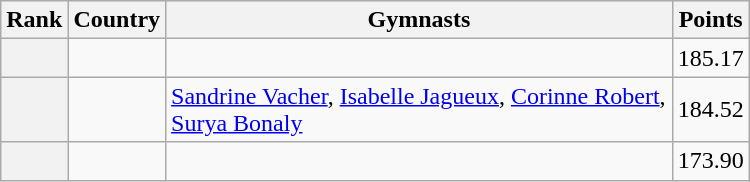<table class="wikitable" width=500>
<tr bgcolor="#efefef">
<th>Rank</th>
<th>Country</th>
<th>Gymnasts</th>
<th>Points</th>
</tr>
<tr>
<th></th>
<td></td>
<td></td>
<td>185.17</td>
</tr>
<tr>
<th></th>
<td></td>
<td><a href='#'>Sandrine Vacher</a>, <a href='#'>Isabelle Jagueux</a>, <a href='#'>Corinne Robert</a>, <a href='#'>Surya Bonaly</a></td>
<td>184.52</td>
</tr>
<tr>
<th></th>
<td></td>
<td></td>
<td>173.90</td>
</tr>
</table>
